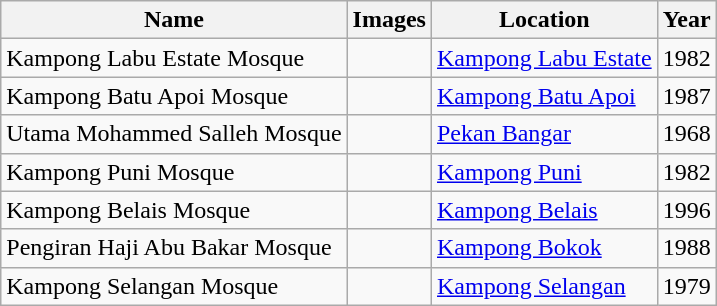<table class="wikitable sortable">
<tr>
<th>Name</th>
<th>Images</th>
<th>Location</th>
<th>Year</th>
</tr>
<tr>
<td>Kampong Labu Estate Mosque</td>
<td></td>
<td><a href='#'>Kampong Labu Estate</a></td>
<td>1982</td>
</tr>
<tr>
<td>Kampong Batu Apoi Mosque</td>
<td></td>
<td><a href='#'>Kampong Batu Apoi</a></td>
<td>1987</td>
</tr>
<tr>
<td>Utama Mohammed Salleh Mosque</td>
<td></td>
<td><a href='#'>Pekan Bangar</a></td>
<td>1968</td>
</tr>
<tr>
<td>Kampong Puni Mosque</td>
<td></td>
<td><a href='#'>Kampong Puni</a></td>
<td>1982</td>
</tr>
<tr>
<td>Kampong Belais Mosque</td>
<td></td>
<td><a href='#'>Kampong Belais</a></td>
<td>1996</td>
</tr>
<tr>
<td>Pengiran Haji Abu Bakar Mosque</td>
<td></td>
<td><a href='#'>Kampong Bokok</a></td>
<td>1988</td>
</tr>
<tr>
<td>Kampong Selangan Mosque</td>
<td></td>
<td><a href='#'>Kampong Selangan</a></td>
<td>1979</td>
</tr>
</table>
